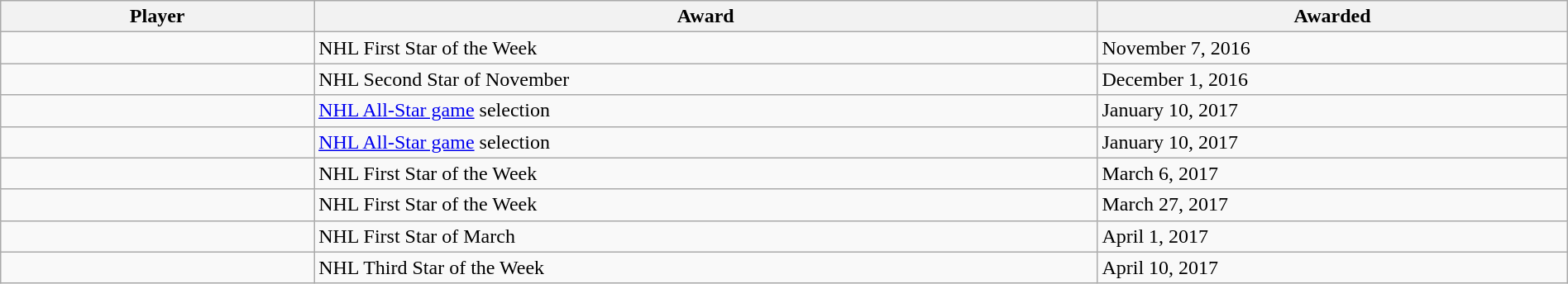<table class="wikitable sortable" style="width:100%;">
<tr>
<th style="width:20%;">Player</th>
<th style="width:50%;">Award</th>
<th style="width:30%;" data-sort-type="date">Awarded</th>
</tr>
<tr>
<td></td>
<td>NHL First Star of the Week</td>
<td>November 7, 2016</td>
</tr>
<tr>
<td></td>
<td>NHL Second Star of November</td>
<td>December 1, 2016</td>
</tr>
<tr>
<td></td>
<td><a href='#'>NHL All-Star game</a> selection</td>
<td>January 10, 2017</td>
</tr>
<tr>
<td></td>
<td><a href='#'>NHL All-Star game</a> selection</td>
<td>January 10, 2017</td>
</tr>
<tr>
<td></td>
<td>NHL First Star of the Week</td>
<td>March 6, 2017</td>
</tr>
<tr>
<td></td>
<td>NHL First Star of the Week</td>
<td>March 27, 2017</td>
</tr>
<tr>
<td></td>
<td>NHL First Star of March</td>
<td>April 1, 2017</td>
</tr>
<tr>
<td></td>
<td>NHL Third Star of the Week</td>
<td>April 10, 2017</td>
</tr>
</table>
